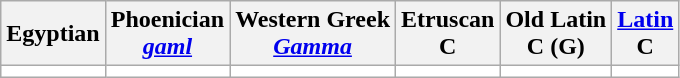<table class="wikitable">
<tr>
<th>Egyptian</th>
<th>Phoenician <br><em><a href='#'>gaml</a></em></th>
<th>Western Greek<br><em><a href='#'>Gamma</a></em></th>
<th>Etruscan<br>C</th>
<th>Old Latin<br>C (G)</th>
<th><a href='#'>Latin</a> <br>C</th>
</tr>
<tr style="background:white; background:light-dark(white,black); text-align:center;">
<td></td>
<td></td>
<td></td>
<td></td>
<td></td>
<td></td>
</tr>
</table>
